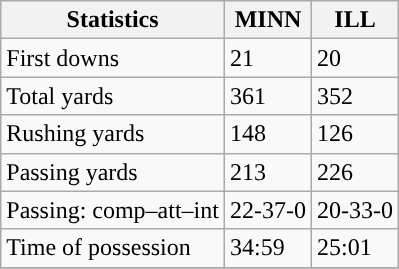<table class="wikitable" style="float: left;">
<tr>
<th>Statistics</th>
<th>MINN</th>
<th>ILL</th>
</tr>
<tr>
<td>First downs</td>
<td>21</td>
<td>20</td>
</tr>
<tr>
<td>Total yards</td>
<td>361</td>
<td>352</td>
</tr>
<tr>
<td>Rushing yards</td>
<td>148</td>
<td>126</td>
</tr>
<tr>
<td>Passing yards</td>
<td>213</td>
<td>226</td>
</tr>
<tr>
<td>Passing: comp–att–int</td>
<td>22-37-0</td>
<td>20-33-0</td>
</tr>
<tr>
<td>Time of possession</td>
<td>34:59</td>
<td>25:01</td>
</tr>
<tr>
</tr>
</table>
